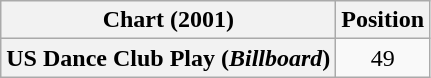<table class="wikitable plainrowheaders" style="text-align:center">
<tr>
<th>Chart (2001)</th>
<th>Position</th>
</tr>
<tr>
<th scope="row">US Dance Club Play (<em>Billboard</em>)</th>
<td>49</td>
</tr>
</table>
